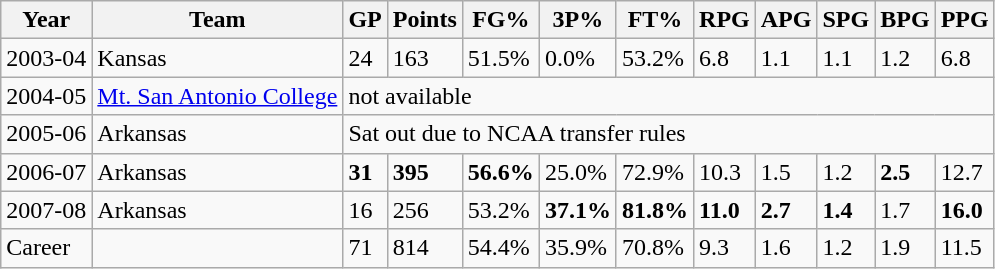<table class="wikitable">
<tr>
<th>Year</th>
<th>Team</th>
<th>GP</th>
<th>Points</th>
<th>FG%</th>
<th>3P%</th>
<th>FT%</th>
<th>RPG</th>
<th>APG</th>
<th>SPG</th>
<th>BPG</th>
<th>PPG</th>
</tr>
<tr>
<td>2003-04</td>
<td>Kansas</td>
<td>24</td>
<td>163</td>
<td>51.5%</td>
<td>0.0%</td>
<td>53.2%</td>
<td>6.8</td>
<td>1.1</td>
<td>1.1</td>
<td>1.2</td>
<td>6.8</td>
</tr>
<tr>
<td>2004-05</td>
<td><a href='#'>Mt. San Antonio College</a></td>
<td colspan="10">not available</td>
</tr>
<tr>
<td>2005-06</td>
<td>Arkansas</td>
<td colspan="10">Sat out due to NCAA transfer rules</td>
</tr>
<tr>
<td>2006-07</td>
<td>Arkansas</td>
<td><strong>31</strong></td>
<td><strong>395</strong></td>
<td><strong>56.6%</strong></td>
<td>25.0%</td>
<td>72.9%</td>
<td>10.3</td>
<td>1.5</td>
<td>1.2</td>
<td><strong>2.5</strong></td>
<td>12.7</td>
</tr>
<tr>
<td>2007-08</td>
<td>Arkansas</td>
<td>16</td>
<td>256</td>
<td>53.2%</td>
<td><strong>37.1%</strong></td>
<td><strong>81.8%</strong></td>
<td><strong>11.0</strong></td>
<td><strong>2.7</strong></td>
<td><strong>1.4</strong></td>
<td>1.7</td>
<td><strong>16.0</strong></td>
</tr>
<tr>
<td>Career</td>
<td></td>
<td>71</td>
<td>814</td>
<td>54.4%</td>
<td>35.9%</td>
<td>70.8%</td>
<td>9.3</td>
<td>1.6</td>
<td>1.2</td>
<td>1.9</td>
<td>11.5</td>
</tr>
</table>
